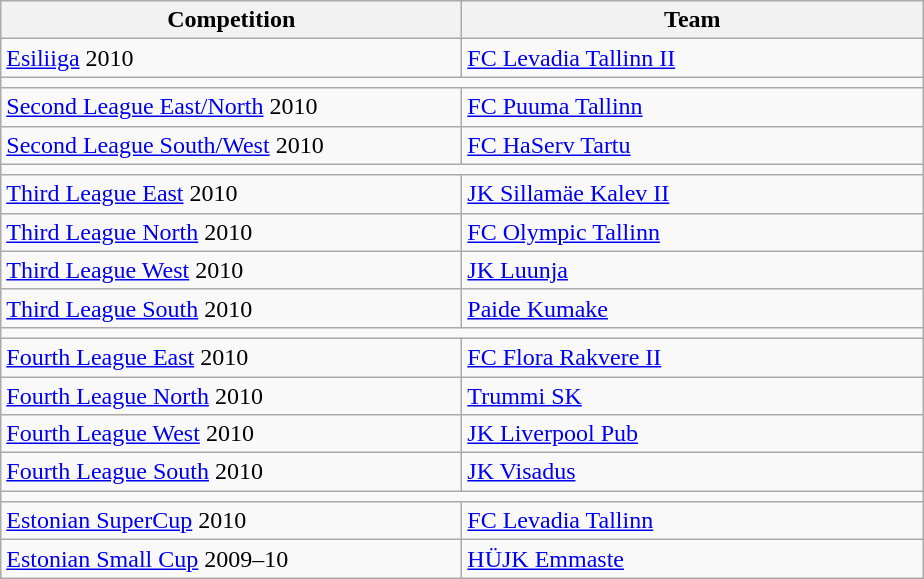<table class="wikitable" style="text-align: left;">
<tr>
<th style="width: 300px;">Competition</th>
<th style="width: 300px;">Team</th>
</tr>
<tr>
<td><a href='#'>Esiliiga</a> 2010</td>
<td><a href='#'>FC Levadia Tallinn II</a></td>
</tr>
<tr>
<td colspan="2"></td>
</tr>
<tr>
<td><a href='#'>Second League East/North</a> 2010</td>
<td><a href='#'>FC Puuma Tallinn</a></td>
</tr>
<tr>
<td><a href='#'>Second League South/West</a> 2010</td>
<td><a href='#'>FC HaServ Tartu</a></td>
</tr>
<tr>
<td colspan="2"></td>
</tr>
<tr>
<td><a href='#'>Third League East</a> 2010</td>
<td><a href='#'>JK Sillamäe Kalev II</a></td>
</tr>
<tr>
<td><a href='#'>Third League North</a> 2010</td>
<td><a href='#'>FC Olympic Tallinn</a></td>
</tr>
<tr>
<td><a href='#'>Third League West</a> 2010</td>
<td><a href='#'>JK Luunja</a></td>
</tr>
<tr>
<td><a href='#'>Third League South</a> 2010</td>
<td><a href='#'>Paide Kumake</a></td>
</tr>
<tr>
<td colspan="2"></td>
</tr>
<tr>
<td><a href='#'>Fourth League East</a> 2010</td>
<td><a href='#'>FC Flora Rakvere II</a></td>
</tr>
<tr>
<td><a href='#'>Fourth League North</a> 2010</td>
<td><a href='#'>Trummi SK</a></td>
</tr>
<tr>
<td><a href='#'>Fourth League West</a> 2010</td>
<td><a href='#'>JK Liverpool Pub</a></td>
</tr>
<tr>
<td><a href='#'>Fourth League South</a> 2010</td>
<td><a href='#'>JK Visadus</a></td>
</tr>
<tr>
<td colspan="2"></td>
</tr>
<tr>
<td><a href='#'>Estonian SuperCup</a> 2010</td>
<td><a href='#'>FC Levadia Tallinn</a></td>
</tr>
<tr>
<td><a href='#'>Estonian Small Cup</a> 2009–10</td>
<td><a href='#'>HÜJK Emmaste</a></td>
</tr>
</table>
